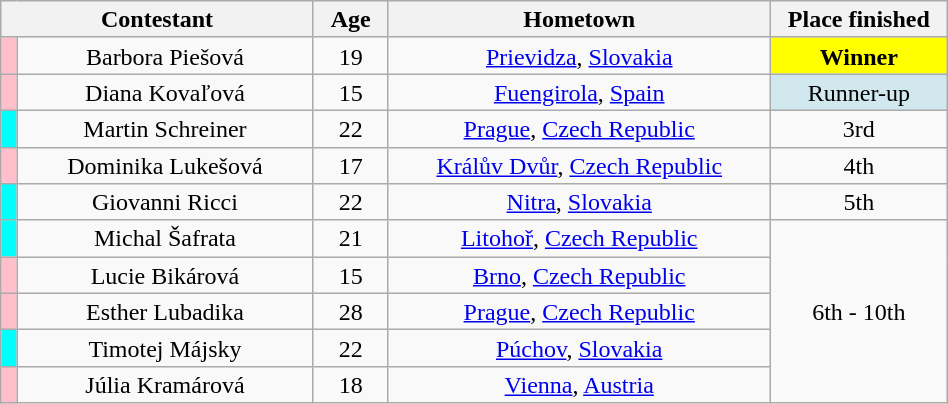<table class="wikitable sortable" style="text-align:center; line-height:17px; width:50%; white-space:nowrap">
<tr>
<th style="width:20%" colspan="2">Contestant</th>
<th style="width:05%">Age</th>
<th style="width:18%">Hometown</th>
<th style="width:05%">Place finished</th>
</tr>
<tr>
<th style="background:pink;"></th>
<td>Barbora Piešová</td>
<td>19</td>
<td><a href='#'>Prievidza</a>, <a href='#'>Slovakia</a></td>
<td style="background:yellow;"><strong>Winner</strong></td>
</tr>
<tr>
<th style="background:pink;"></th>
<td>Diana Kovaľová</td>
<td>15</td>
<td><a href='#'>Fuengirola</a>, <a href='#'>Spain</a></td>
<td style="background:#D1E8EF;">Runner-up</td>
</tr>
<tr>
<th style="background:cyan;"></th>
<td>Martin Schreiner</td>
<td>22</td>
<td><a href='#'>Prague</a>, <a href='#'>Czech Republic</a></td>
<td>3rd</td>
</tr>
<tr>
<th style="background:pink;"></th>
<td>Dominika Lukešová</td>
<td>17</td>
<td><a href='#'>Králův Dvůr</a>, <a href='#'>Czech Republic</a></td>
<td>4th</td>
</tr>
<tr>
<th style="background:cyan;"></th>
<td>Giovanni Ricci</td>
<td>22</td>
<td><a href='#'>Nitra</a>, <a href='#'>Slovakia</a></td>
<td>5th</td>
</tr>
<tr>
<th style="background:cyan;"></th>
<td>Michal Šafrata</td>
<td>21</td>
<td><a href='#'>Litohoř</a>, <a href='#'>Czech Republic</a></td>
<td rowspan="5">6th - 10th</td>
</tr>
<tr>
<th style="background:pink;"></th>
<td>Lucie Bikárová</td>
<td>15</td>
<td><a href='#'>Brno</a>, <a href='#'>Czech Republic</a></td>
</tr>
<tr>
<th style="background:pink;"></th>
<td>Esther Lubadika</td>
<td>28</td>
<td><a href='#'>Prague</a>, <a href='#'>Czech Republic</a></td>
</tr>
<tr>
<th style="background:cyan;"></th>
<td>Timotej Májsky</td>
<td>22</td>
<td><a href='#'>Púchov</a>, <a href='#'>Slovakia</a></td>
</tr>
<tr>
<th style="background:pink;"></th>
<td>Júlia Kramárová</td>
<td>18</td>
<td><a href='#'>Vienna</a>, <a href='#'>Austria</a></td>
</tr>
</table>
